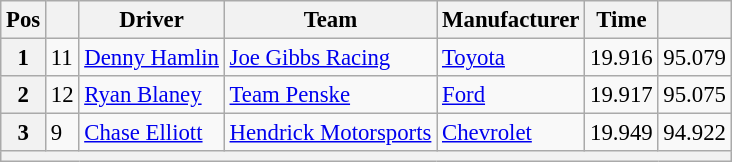<table class="wikitable" style="font-size:95%">
<tr>
<th>Pos</th>
<th></th>
<th>Driver</th>
<th>Team</th>
<th>Manufacturer</th>
<th>Time</th>
<th></th>
</tr>
<tr>
<th>1</th>
<td>11</td>
<td><a href='#'>Denny Hamlin</a></td>
<td><a href='#'>Joe Gibbs Racing</a></td>
<td><a href='#'>Toyota</a></td>
<td>19.916</td>
<td>95.079</td>
</tr>
<tr>
<th>2</th>
<td>12</td>
<td><a href='#'>Ryan Blaney</a></td>
<td><a href='#'>Team Penske</a></td>
<td><a href='#'>Ford</a></td>
<td>19.917</td>
<td>95.075</td>
</tr>
<tr>
<th>3</th>
<td>9</td>
<td><a href='#'>Chase Elliott</a></td>
<td><a href='#'>Hendrick Motorsports</a></td>
<td><a href='#'>Chevrolet</a></td>
<td>19.949</td>
<td>94.922</td>
</tr>
<tr>
<th colspan="7"></th>
</tr>
</table>
